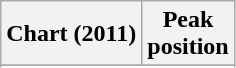<table class="wikitable sortable plainrowheaders" style="text-align:center">
<tr>
<th scope="col">Chart (2011)</th>
<th scope="col">Peak<br> position</th>
</tr>
<tr>
</tr>
<tr>
</tr>
<tr>
</tr>
<tr>
</tr>
</table>
